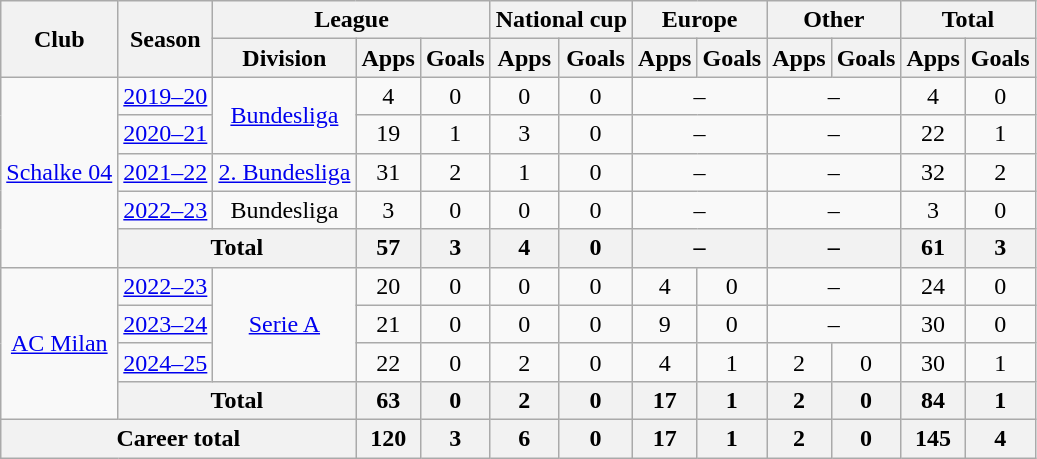<table class="wikitable" style="text-align:center">
<tr>
<th rowspan="2">Club</th>
<th rowspan="2">Season</th>
<th colspan="3">League</th>
<th colspan="2">National cup</th>
<th colspan="2">Europe</th>
<th colspan="2">Other</th>
<th colspan="2">Total</th>
</tr>
<tr>
<th>Division</th>
<th>Apps</th>
<th>Goals</th>
<th>Apps</th>
<th>Goals</th>
<th>Apps</th>
<th>Goals</th>
<th>Apps</th>
<th>Goals</th>
<th>Apps</th>
<th>Goals</th>
</tr>
<tr>
<td rowspan="5"><a href='#'>Schalke 04</a></td>
<td><a href='#'>2019–20</a></td>
<td rowspan="2"><a href='#'>Bundesliga</a></td>
<td>4</td>
<td>0</td>
<td>0</td>
<td>0</td>
<td colspan="2">–</td>
<td colspan="2">–</td>
<td>4</td>
<td>0</td>
</tr>
<tr>
<td><a href='#'>2020–21</a></td>
<td>19</td>
<td>1</td>
<td>3</td>
<td>0</td>
<td colspan="2">–</td>
<td colspan="2">–</td>
<td>22</td>
<td>1</td>
</tr>
<tr>
<td><a href='#'>2021–22</a></td>
<td><a href='#'>2. Bundesliga</a></td>
<td>31</td>
<td>2</td>
<td>1</td>
<td>0</td>
<td colspan="2">–</td>
<td colspan="2">–</td>
<td>32</td>
<td>2</td>
</tr>
<tr>
<td><a href='#'>2022–23</a></td>
<td>Bundesliga</td>
<td>3</td>
<td>0</td>
<td>0</td>
<td>0</td>
<td colspan="2">–</td>
<td colspan="2">–</td>
<td>3</td>
<td>0</td>
</tr>
<tr>
<th colspan="2">Total</th>
<th>57</th>
<th>3</th>
<th>4</th>
<th>0</th>
<th colspan="2">–</th>
<th colspan="2">–</th>
<th>61</th>
<th>3</th>
</tr>
<tr>
<td rowspan="4"><a href='#'>AC Milan</a></td>
<td><a href='#'>2022–23</a></td>
<td rowspan="3"><a href='#'>Serie A</a></td>
<td>20</td>
<td>0</td>
<td>0</td>
<td>0</td>
<td>4</td>
<td>0</td>
<td colspan="2">–</td>
<td>24</td>
<td>0</td>
</tr>
<tr>
<td><a href='#'>2023–24</a></td>
<td>21</td>
<td>0</td>
<td>0</td>
<td>0</td>
<td>9</td>
<td>0</td>
<td colspan="2">–</td>
<td>30</td>
<td>0</td>
</tr>
<tr>
<td><a href='#'>2024–25</a></td>
<td>22</td>
<td>0</td>
<td>2</td>
<td>0</td>
<td>4</td>
<td>1</td>
<td>2</td>
<td>0</td>
<td>30</td>
<td>1</td>
</tr>
<tr>
<th colspan="2">Total</th>
<th>63</th>
<th>0</th>
<th>2</th>
<th>0</th>
<th>17</th>
<th>1</th>
<th>2</th>
<th>0</th>
<th>84</th>
<th>1</th>
</tr>
<tr>
<th colspan="3">Career total</th>
<th>120</th>
<th>3</th>
<th>6</th>
<th>0</th>
<th>17</th>
<th>1</th>
<th>2</th>
<th>0</th>
<th>145</th>
<th>4</th>
</tr>
</table>
